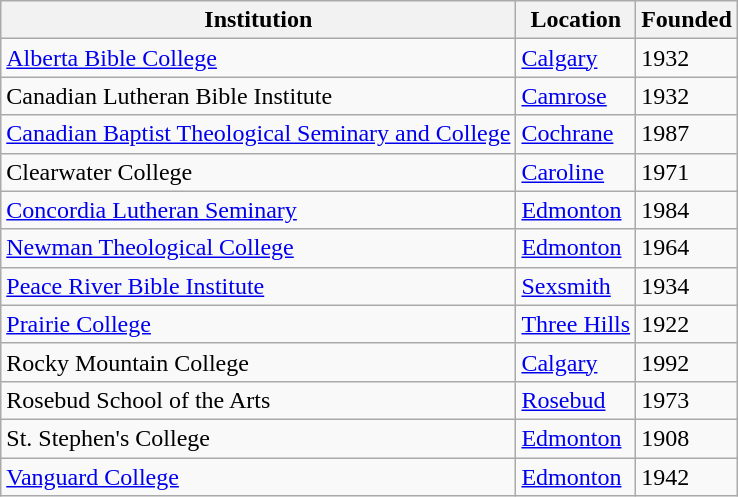<table class="wikitable sortable">
<tr>
<th>Institution</th>
<th>Location</th>
<th>Founded</th>
</tr>
<tr>
<td><a href='#'>Alberta Bible College</a></td>
<td><a href='#'>Calgary</a></td>
<td>1932</td>
</tr>
<tr>
<td>Canadian Lutheran Bible Institute</td>
<td><a href='#'>Camrose</a></td>
<td>1932</td>
</tr>
<tr>
<td><a href='#'>Canadian Baptist Theological Seminary and College</a></td>
<td><a href='#'>Cochrane</a></td>
<td>1987</td>
</tr>
<tr>
<td>Clearwater College</td>
<td><a href='#'>Caroline</a></td>
<td>1971</td>
</tr>
<tr>
<td><a href='#'>Concordia Lutheran Seminary</a></td>
<td><a href='#'>Edmonton</a></td>
<td>1984</td>
</tr>
<tr>
<td><a href='#'>Newman Theological College</a></td>
<td><a href='#'>Edmonton</a></td>
<td>1964</td>
</tr>
<tr>
<td><a href='#'>Peace River Bible Institute</a></td>
<td><a href='#'>Sexsmith</a></td>
<td>1934</td>
</tr>
<tr>
<td><a href='#'>Prairie College</a></td>
<td><a href='#'>Three Hills</a></td>
<td>1922</td>
</tr>
<tr>
<td>Rocky Mountain College</td>
<td><a href='#'>Calgary</a></td>
<td>1992</td>
</tr>
<tr>
<td>Rosebud School of the Arts</td>
<td><a href='#'>Rosebud</a></td>
<td>1973</td>
</tr>
<tr>
<td>St. Stephen's College</td>
<td><a href='#'>Edmonton</a></td>
<td>1908</td>
</tr>
<tr>
<td><a href='#'>Vanguard College</a></td>
<td><a href='#'>Edmonton</a></td>
<td>1942</td>
</tr>
</table>
